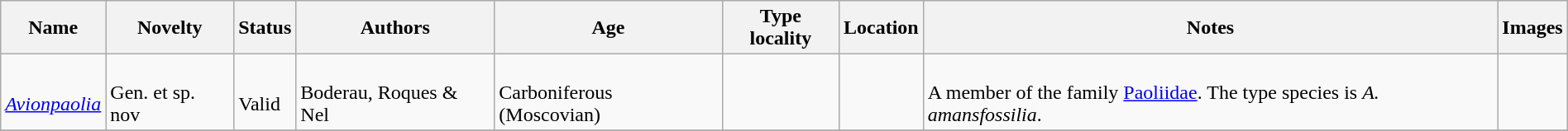<table class="wikitable sortable" align="center" width="100%">
<tr>
<th>Name</th>
<th>Novelty</th>
<th>Status</th>
<th>Authors</th>
<th>Age</th>
<th>Type locality</th>
<th>Location</th>
<th>Notes</th>
<th>Images</th>
</tr>
<tr>
<td><br><em><a href='#'>Avionpaolia</a></em></td>
<td><br>Gen. et sp. nov</td>
<td><br>Valid</td>
<td><br>Boderau, Roques & Nel</td>
<td><br>Carboniferous (Moscovian)</td>
<td></td>
<td><br></td>
<td><br>A member of the family <a href='#'>Paoliidae</a>. The type species is <em>A. amansfossilia</em>.</td>
<td></td>
</tr>
<tr>
</tr>
</table>
